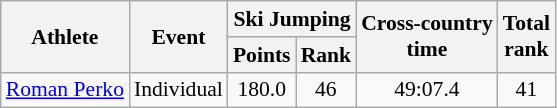<table class="wikitable" style="font-size:90%">
<tr>
<th rowspan="2">Athlete</th>
<th rowspan="2">Event</th>
<th colspan="2">Ski Jumping</th>
<th rowspan="2">Cross-country <br> time</th>
<th rowspan="2">Total <br> rank</th>
</tr>
<tr>
<th>Points</th>
<th>Rank</th>
</tr>
<tr>
<td><a href='#'>Roman Perko</a></td>
<td>Individual</td>
<td align="center">180.0</td>
<td align="center">46</td>
<td align="center">49:07.4</td>
<td align="center">41</td>
</tr>
</table>
